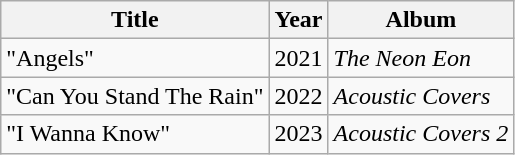<table class="wikitable">
<tr>
<th>Title</th>
<th>Year</th>
<th>Album</th>
</tr>
<tr>
<td>"Angels"<br></td>
<td>2021</td>
<td><em>The Neon Eon</em></td>
</tr>
<tr>
<td>"Can You Stand The Rain"<br></td>
<td>2022</td>
<td><em>Acoustic Covers</em></td>
</tr>
<tr>
<td>"I Wanna Know"<br></td>
<td>2023</td>
<td><em>Acoustic Covers 2</em></td>
</tr>
</table>
